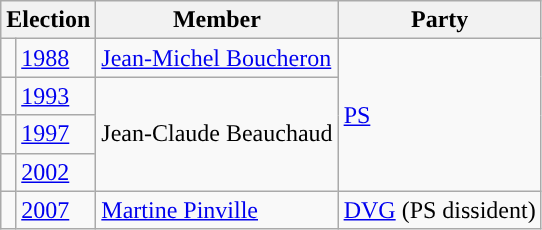<table class="wikitable">
<tr>
<th colspan="2">Election</th>
<th>Member</th>
<th>Party</th>
</tr>
<tr>
<td style="background-color: "></td>
<td><a href='#'>1988</a></td>
<td><a href='#'>Jean-Michel Boucheron</a></td>
<td rowspan=4><a href='#'>PS</a></td>
</tr>
<tr>
<td style="background-color: "></td>
<td><a href='#'>1993</a></td>
<td rowspan=3>Jean-Claude Beauchaud</td>
</tr>
<tr>
<td style="background-color: "></td>
<td><a href='#'>1997</a></td>
</tr>
<tr>
<td style="background-color: "></td>
<td><a href='#'>2002</a></td>
</tr>
<tr>
<td style="background-color: "></td>
<td><a href='#'>2007</a></td>
<td><a href='#'>Martine Pinville</a></td>
<td><a href='#'>DVG</a> (PS dissident)</td>
</tr>
</table>
